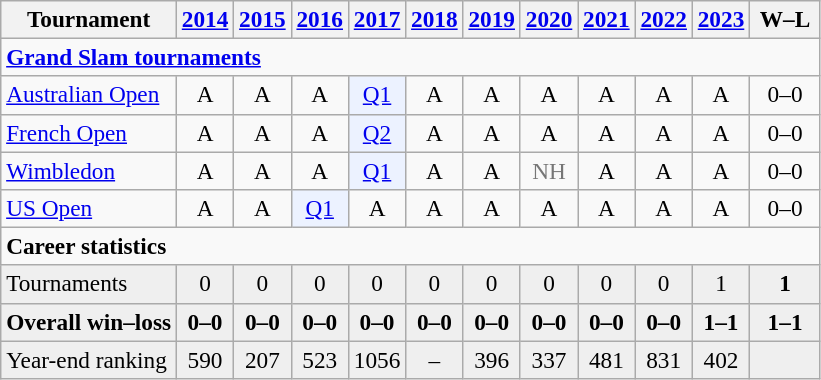<table class=wikitable style=text-align:center;font-size:97%>
<tr>
<th>Tournament</th>
<th><a href='#'>2014</a></th>
<th><a href='#'>2015</a></th>
<th><a href='#'>2016</a></th>
<th><a href='#'>2017</a></th>
<th><a href='#'>2018</a></th>
<th><a href='#'>2019</a></th>
<th><a href='#'>2020</a></th>
<th><a href='#'>2021</a></th>
<th><a href='#'>2022</a></th>
<th><a href='#'>2023</a></th>
<th width=40>W–L</th>
</tr>
<tr>
<td colspan="12" align="left"><strong><a href='#'>Grand Slam tournaments</a></strong></td>
</tr>
<tr>
<td align=left><a href='#'>Australian Open</a></td>
<td>A</td>
<td>A</td>
<td>A</td>
<td bgcolor=ecf2ff><a href='#'>Q1</a></td>
<td>A</td>
<td>A</td>
<td>A</td>
<td>A</td>
<td>A</td>
<td>A</td>
<td>0–0</td>
</tr>
<tr>
<td align=left><a href='#'>French Open</a></td>
<td>A</td>
<td>A</td>
<td>A</td>
<td bgcolor=ecf2ff><a href='#'>Q2</a></td>
<td>A</td>
<td>A</td>
<td>A</td>
<td>A</td>
<td>A</td>
<td>A</td>
<td>0–0</td>
</tr>
<tr>
<td align=left><a href='#'>Wimbledon</a></td>
<td>A</td>
<td>A</td>
<td>A</td>
<td bgcolor=ecf2ff><a href='#'>Q1</a></td>
<td>A</td>
<td>A</td>
<td style=color:#767676>NH</td>
<td>A</td>
<td>A</td>
<td>A</td>
<td>0–0</td>
</tr>
<tr>
<td align=left><a href='#'>US Open</a></td>
<td>A</td>
<td>A</td>
<td bgcolor=ecf2ff><a href='#'>Q1</a></td>
<td>A</td>
<td>A</td>
<td>A</td>
<td>A</td>
<td>A</td>
<td>A</td>
<td>A</td>
<td>0–0</td>
</tr>
<tr>
<td colspan="12" align="left"><strong>Career statistics</strong></td>
</tr>
<tr bgcolor=efefef>
<td align=left>Tournaments</td>
<td>0</td>
<td>0</td>
<td>0</td>
<td>0</td>
<td>0</td>
<td>0</td>
<td>0</td>
<td>0</td>
<td>0</td>
<td>1</td>
<td><strong>1</strong></td>
</tr>
<tr style=font-weight:bold;background:#efefef>
<td style=text-align:left>Overall win–loss</td>
<td>0–0</td>
<td>0–0</td>
<td>0–0</td>
<td>0–0</td>
<td>0–0</td>
<td>0–0</td>
<td>0–0</td>
<td>0–0</td>
<td>0–0</td>
<td>1–1</td>
<td>1–1</td>
</tr>
<tr bgcolor=efefef>
<td align=left>Year-end ranking</td>
<td>590</td>
<td>207</td>
<td>523</td>
<td>1056</td>
<td>–</td>
<td>396</td>
<td>337</td>
<td>481</td>
<td>831</td>
<td>402</td>
<td></td>
</tr>
</table>
